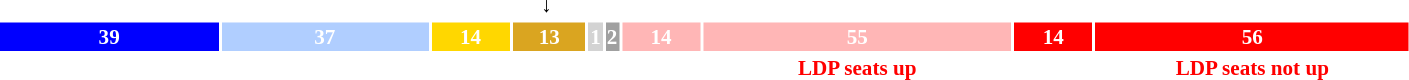<table style="width:67em; font-size:88%; text-align:center;">
<tr>
<td colspan="9" style="text-align:center;">↓</td>
</tr>
<tr style="font-weight:bold">
<td style="background:blue; width:15.92%; color:white;">39</td>
<td style="background:#B0CEFF; width:15.10%; color:white;">37</td>
<td style="background:gold; width:5.71%; color:white;">14</td>
<td style="background:goldenrod; width:5.31%; color:white;">13</td>
<td style="background:#d3d3d3; width:0.41%; color:white;">1</td>
<td style="background:#A0A0A0; width:0.82%; color:white;">2</td>
<td style="background:#FFB6B6; width:5.71%; color:white;">14</td>
<td style="background:#FFB6B6; width:22.45%; color:white;">55</td>
<td style="background:red; width:5.71%; color:white;">14</td>
<td style="background:red; width:22.85%; color:white;">56</td>
</tr>
<tr style="font-weight:bold">
<td style="color:blue;"></td>
<td style="color:blue;"></td>
<td style="color:gold;"></td>
<td style="color:gold;"></td>
<td stle="color:light-grey;"></td>
<td style="color:grey;"></td>
<td style="color:red;"></td>
<td style="color:red;">LDP seats up</td>
<td style="color:red;"></td>
<td style="color:red;">LDP seats not up</td>
</tr>
</table>
